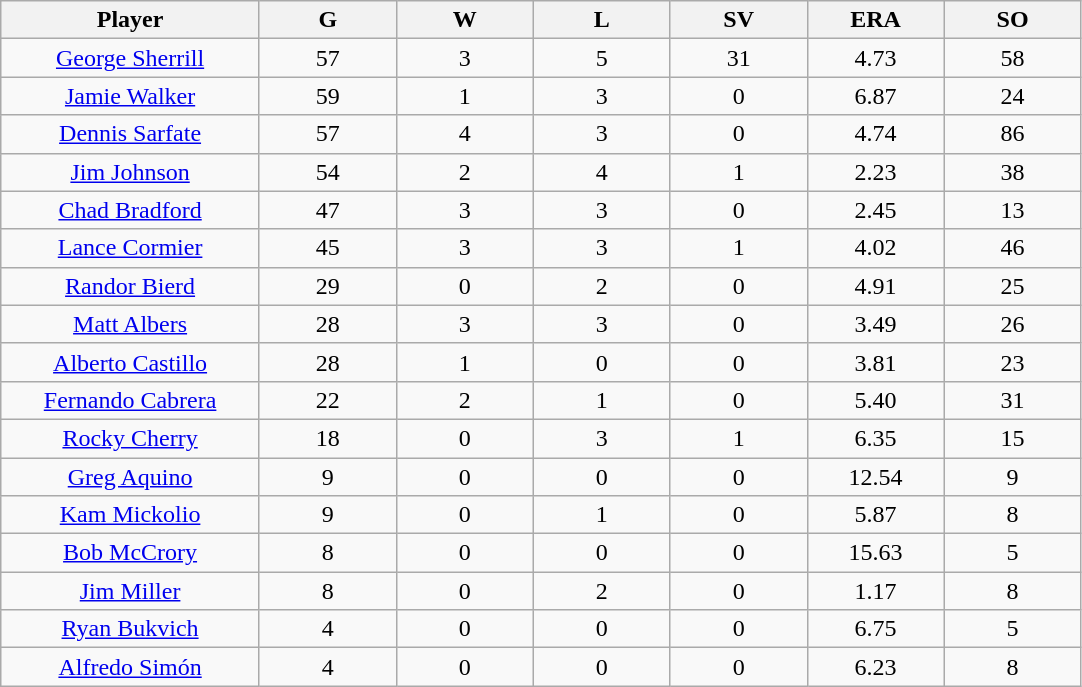<table class="wikitable sortable">
<tr>
<th bgcolor="#DDDDFF" width="17%">Player</th>
<th bgcolor="#DDDDFF" width="9%">G</th>
<th bgcolor="#DDDDFF" width="9%">W</th>
<th bgcolor="#DDDDFF" width="9%">L</th>
<th bgcolor="#DDDDFF" width="9%">SV</th>
<th bgcolor="#DDDDFF" width="9%">ERA</th>
<th bgcolor="#DDDDFF" width="9%">SO</th>
</tr>
<tr align="center">
<td><a href='#'>George Sherrill</a></td>
<td>57</td>
<td>3</td>
<td>5</td>
<td>31</td>
<td>4.73</td>
<td>58</td>
</tr>
<tr align=center>
<td><a href='#'>Jamie Walker</a></td>
<td>59</td>
<td>1</td>
<td>3</td>
<td>0</td>
<td>6.87</td>
<td>24</td>
</tr>
<tr align="center">
<td><a href='#'>Dennis Sarfate</a></td>
<td>57</td>
<td>4</td>
<td>3</td>
<td>0</td>
<td>4.74</td>
<td>86</td>
</tr>
<tr align="center">
<td><a href='#'>Jim Johnson</a></td>
<td>54</td>
<td>2</td>
<td>4</td>
<td>1</td>
<td>2.23</td>
<td>38</td>
</tr>
<tr align="center">
<td><a href='#'>Chad Bradford</a></td>
<td>47</td>
<td>3</td>
<td>3</td>
<td>0</td>
<td>2.45</td>
<td>13</td>
</tr>
<tr align=center>
<td><a href='#'>Lance Cormier</a></td>
<td>45</td>
<td>3</td>
<td>3</td>
<td>1</td>
<td>4.02</td>
<td>46</td>
</tr>
<tr align="center">
<td><a href='#'>Randor Bierd</a></td>
<td>29</td>
<td>0</td>
<td>2</td>
<td>0</td>
<td>4.91</td>
<td>25</td>
</tr>
<tr align="center">
<td><a href='#'>Matt Albers</a></td>
<td>28</td>
<td>3</td>
<td>3</td>
<td>0</td>
<td>3.49</td>
<td>26</td>
</tr>
<tr align="center">
<td><a href='#'>Alberto Castillo</a></td>
<td>28</td>
<td>1</td>
<td>0</td>
<td>0</td>
<td>3.81</td>
<td>23</td>
</tr>
<tr align="center">
<td><a href='#'>Fernando Cabrera</a></td>
<td>22</td>
<td>2</td>
<td>1</td>
<td>0</td>
<td>5.40</td>
<td>31</td>
</tr>
<tr align="center">
<td><a href='#'>Rocky Cherry</a></td>
<td>18</td>
<td>0</td>
<td>3</td>
<td>1</td>
<td>6.35</td>
<td>15</td>
</tr>
<tr align="center">
<td><a href='#'>Greg Aquino</a></td>
<td>9</td>
<td>0</td>
<td>0</td>
<td>0</td>
<td>12.54</td>
<td>9</td>
</tr>
<tr align="center">
<td><a href='#'>Kam Mickolio</a></td>
<td>9</td>
<td>0</td>
<td>1</td>
<td>0</td>
<td>5.87</td>
<td>8</td>
</tr>
<tr align="center">
<td><a href='#'>Bob McCrory</a></td>
<td>8</td>
<td>0</td>
<td>0</td>
<td>0</td>
<td>15.63</td>
<td>5</td>
</tr>
<tr align="center"||>
<td><a href='#'>Jim Miller</a></td>
<td>8</td>
<td>0</td>
<td>2</td>
<td>0</td>
<td>1.17</td>
<td>8</td>
</tr>
<tr align="center">
<td><a href='#'>Ryan Bukvich</a></td>
<td>4</td>
<td>0</td>
<td>0</td>
<td>0</td>
<td>6.75</td>
<td>5</td>
</tr>
<tr align="center">
<td><a href='#'>Alfredo Simón</a></td>
<td>4</td>
<td>0</td>
<td>0</td>
<td>0</td>
<td>6.23</td>
<td>8</td>
</tr>
</table>
